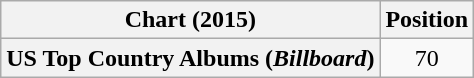<table class="wikitable plainrowheaders" style="text-align:center">
<tr>
<th scope="col">Chart (2015)</th>
<th scope="col">Position</th>
</tr>
<tr>
<th scope="row">US Top Country Albums (<em>Billboard</em>)</th>
<td>70</td>
</tr>
</table>
